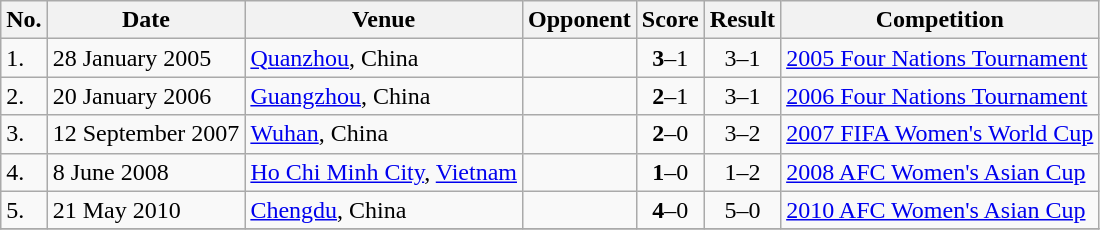<table class="wikitable">
<tr>
<th>No.</th>
<th>Date</th>
<th>Venue</th>
<th>Opponent</th>
<th>Score</th>
<th>Result</th>
<th>Competition</th>
</tr>
<tr>
<td>1.</td>
<td>28 January 2005</td>
<td><a href='#'>Quanzhou</a>, China</td>
<td></td>
<td align=center><strong>3</strong>–1</td>
<td align=center>3–1</td>
<td><a href='#'>2005 Four Nations Tournament</a></td>
</tr>
<tr>
<td>2.</td>
<td>20 January 2006</td>
<td><a href='#'>Guangzhou</a>, China</td>
<td></td>
<td align=center><strong>2</strong>–1</td>
<td align=center>3–1</td>
<td><a href='#'>2006 Four Nations Tournament</a></td>
</tr>
<tr>
<td>3.</td>
<td>12 September 2007</td>
<td><a href='#'>Wuhan</a>, China</td>
<td></td>
<td align=center><strong>2</strong>–0</td>
<td align=center>3–2</td>
<td><a href='#'>2007 FIFA Women's World Cup</a></td>
</tr>
<tr>
<td>4.</td>
<td>8 June 2008</td>
<td><a href='#'>Ho Chi Minh City</a>, <a href='#'>Vietnam</a></td>
<td></td>
<td align=center><strong>1</strong>–0</td>
<td align=center>1–2</td>
<td><a href='#'>2008 AFC Women's Asian Cup</a></td>
</tr>
<tr>
<td>5.</td>
<td>21 May 2010</td>
<td><a href='#'>Chengdu</a>, China</td>
<td></td>
<td align=center><strong>4</strong>–0</td>
<td align=center>5–0</td>
<td><a href='#'>2010 AFC Women's Asian Cup</a></td>
</tr>
<tr>
</tr>
</table>
